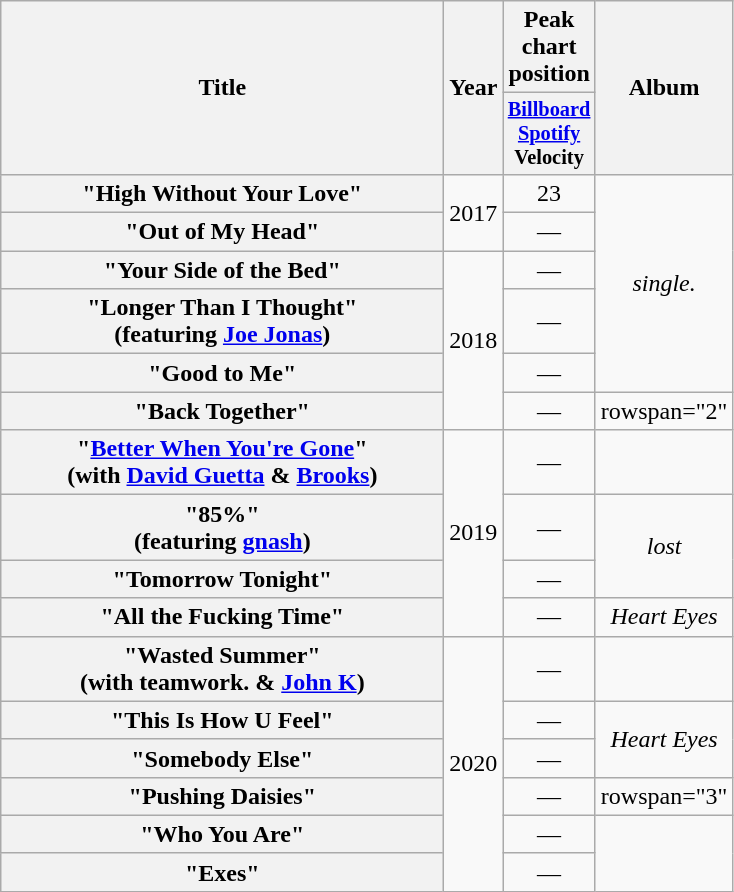<table class="wikitable plainrowheaders" style="text-align:center;">
<tr>
<th scope="col" rowspan="2" style="width:18em;">Title</th>
<th scope="col" rowspan="2" style="width:1em;">Year</th>
<th scope="col" colspan="1">Peak chart position</th>
<th scope="col" rowspan="2">Album</th>
</tr>
<tr>
<th scope="col" style="width:3em;font-size:85%;"><a href='#'>Billboard</a> <a href='#'>Spotify</a> Velocity</th>
</tr>
<tr>
<th scope="row">"High Without Your Love"</th>
<td rowspan="2">2017</td>
<td>23</td>
<td rowspan="5"><em>single.</em></td>
</tr>
<tr>
<th scope="row">"Out of My Head"</th>
<td>—</td>
</tr>
<tr>
<th scope="row">"Your Side of the Bed"</th>
<td rowspan="4">2018</td>
<td>—</td>
</tr>
<tr>
<th scope="row">"Longer Than I Thought"<br><span>(featuring <a href='#'>Joe Jonas</a>)</span></th>
<td>—</td>
</tr>
<tr>
<th scope="row">"Good to Me"</th>
<td>—</td>
</tr>
<tr>
<th scope="row">"Back Together"</th>
<td>—</td>
<td>rowspan="2" </td>
</tr>
<tr>
<th scope="row">"<a href='#'>Better When You're Gone</a>"<br><span>(with <a href='#'>David Guetta</a> & <a href='#'>Brooks</a>)</span></th>
<td rowspan="4">2019</td>
<td>—</td>
</tr>
<tr>
<th scope="row">"85%"<br><span>(featuring <a href='#'>gnash</a>)</span></th>
<td>—</td>
<td rowspan="2"><em>lost</em></td>
</tr>
<tr>
<th scope="row">"Tomorrow Tonight"</th>
<td>—</td>
</tr>
<tr>
<th scope="row">"All the Fucking Time"</th>
<td>—</td>
<td><em>Heart Eyes</em></td>
</tr>
<tr>
<th scope="row">"Wasted Summer" <br><span>(with teamwork. & <a href='#'>John K</a>)</span></th>
<td rowspan="6">2020</td>
<td>—</td>
<td></td>
</tr>
<tr>
<th scope="row">"This Is How U Feel"</th>
<td>—</td>
<td rowspan="2"><em>Heart Eyes</em></td>
</tr>
<tr>
<th scope="row">"Somebody Else"</th>
<td>—</td>
</tr>
<tr>
<th scope="row">"Pushing Daisies"</th>
<td>—</td>
<td>rowspan="3" </td>
</tr>
<tr>
<th scope="row">"Who You Are"</th>
<td>—</td>
</tr>
<tr>
<th scope="row">"Exes"</th>
<td>—</td>
</tr>
</table>
